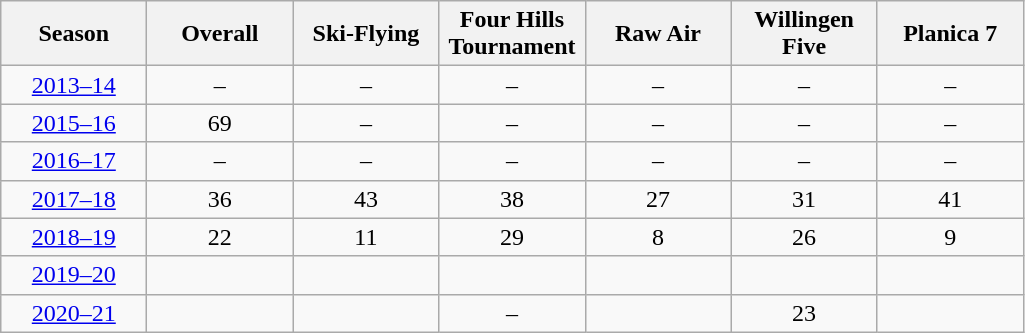<table class="wikitable">
<tr class="hintergrundfarbe5">
<th width="90">Season</th>
<th width="90">Overall</th>
<th width="90">Ski-Flying</th>
<th width="90">Four Hills<br>Tournament</th>
<th width="90">Raw Air</th>
<th width="90">Willingen Five</th>
<th width="90">Planica 7</th>
</tr>
<tr>
<td align=center><a href='#'>2013–14</a></td>
<td align=center>–</td>
<td align=center>–</td>
<td align=center>–</td>
<td align=center>–</td>
<td align=center>–</td>
<td align=center>–</td>
</tr>
<tr>
<td align=center><a href='#'>2015–16</a></td>
<td align=center>69</td>
<td align=center>–</td>
<td align=center>–</td>
<td align=center>–</td>
<td align=center>–</td>
<td align=center>–</td>
</tr>
<tr>
<td align=center><a href='#'>2016–17</a></td>
<td align=center>–</td>
<td align=center>–</td>
<td align=center>–</td>
<td align=center>–</td>
<td align=center>–</td>
<td align=center>–</td>
</tr>
<tr>
<td align=center><a href='#'>2017–18</a></td>
<td align=center>36</td>
<td align=center>43</td>
<td align=center>38</td>
<td align=center>27</td>
<td align=center>31</td>
<td align=center>41</td>
</tr>
<tr>
<td align=center><a href='#'>2018–19</a></td>
<td align=center>22</td>
<td align=center>11</td>
<td align=center>29</td>
<td align=center>8</td>
<td align=center>26</td>
<td align=center>9</td>
</tr>
<tr>
<td align=center><a href='#'>2019–20</a></td>
<td align=center></td>
<td align=center></td>
<td align=center></td>
<td align=center></td>
<td align=center></td>
<td align=center></td>
</tr>
<tr>
<td align=center><a href='#'>2020–21</a></td>
<td align=center></td>
<td align=center></td>
<td align=center>–</td>
<td align=center></td>
<td align=center>23</td>
<td align=center></td>
</tr>
</table>
